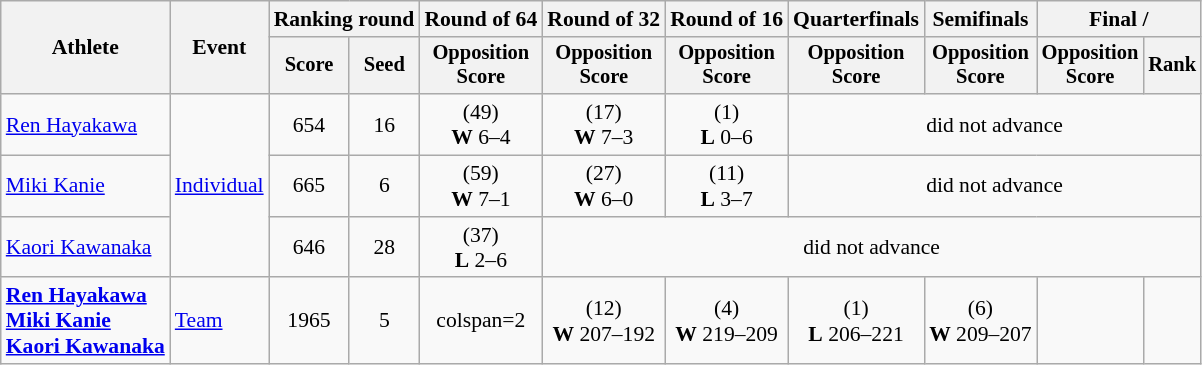<table class="wikitable" style="font-size:90%">
<tr>
<th rowspan="2">Athlete</th>
<th rowspan="2">Event</th>
<th colspan="2">Ranking round</th>
<th>Round of 64</th>
<th>Round of 32</th>
<th>Round of 16</th>
<th>Quarterfinals</th>
<th>Semifinals</th>
<th colspan="2">Final / </th>
</tr>
<tr style="font-size:95%">
<th>Score</th>
<th>Seed</th>
<th>Opposition<br>Score</th>
<th>Opposition<br>Score</th>
<th>Opposition<br>Score</th>
<th>Opposition<br>Score</th>
<th>Opposition<br>Score</th>
<th>Opposition<br>Score</th>
<th>Rank</th>
</tr>
<tr align=center>
<td align=left><a href='#'>Ren Hayakawa</a></td>
<td align=left rowspan=3><a href='#'>Individual</a></td>
<td>654</td>
<td>16</td>
<td> (49)<br><strong>W</strong> 6–4</td>
<td> (17)<br><strong>W</strong> 7–3</td>
<td> (1)<br><strong>L</strong> 0–6</td>
<td colspan=4>did not advance</td>
</tr>
<tr align=center>
<td align=left><a href='#'>Miki Kanie</a></td>
<td>665</td>
<td>6</td>
<td> (59)<br><strong>W</strong> 7–1</td>
<td> (27)<br><strong>W</strong> 6–0</td>
<td> (11)<br><strong>L</strong> 3–7</td>
<td colspan=4>did not advance</td>
</tr>
<tr align=center>
<td align=left><a href='#'>Kaori Kawanaka</a></td>
<td>646</td>
<td>28</td>
<td> (37)<br><strong>L</strong> 2–6</td>
<td colspan=6>did not advance</td>
</tr>
<tr align=center>
<td align=left><strong><a href='#'>Ren Hayakawa</a><br><a href='#'>Miki Kanie</a><br><a href='#'>Kaori Kawanaka</a></strong></td>
<td align=left><a href='#'>Team</a></td>
<td>1965</td>
<td>5</td>
<td>colspan=2 </td>
<td> (12)<br><strong>W</strong> 207–192</td>
<td> (4)<br><strong>W</strong> 219–209</td>
<td> (1)<br><strong>L</strong> 206–221</td>
<td> (6)<br><strong>W</strong> 209–207</td>
<td></td>
</tr>
</table>
